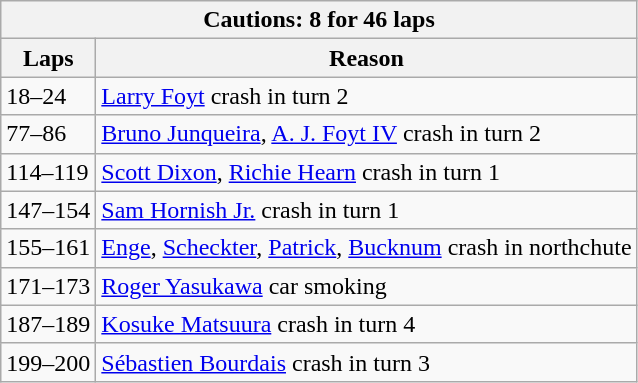<table class="wikitable">
<tr>
<th colspan=2>Cautions: 8 for 46 laps</th>
</tr>
<tr>
<th>Laps</th>
<th>Reason</th>
</tr>
<tr>
<td>18–24</td>
<td><a href='#'>Larry Foyt</a> crash in turn 2</td>
</tr>
<tr>
<td>77–86</td>
<td><a href='#'>Bruno Junqueira</a>, <a href='#'>A. J. Foyt IV</a> crash in turn 2</td>
</tr>
<tr>
<td>114–119</td>
<td><a href='#'>Scott Dixon</a>, <a href='#'>Richie Hearn</a> crash in turn 1</td>
</tr>
<tr>
<td>147–154</td>
<td><a href='#'>Sam Hornish Jr.</a> crash in turn 1</td>
</tr>
<tr>
<td>155–161</td>
<td><a href='#'>Enge</a>, <a href='#'>Scheckter</a>, <a href='#'>Patrick</a>, <a href='#'>Bucknum</a> crash in northchute</td>
</tr>
<tr>
<td>171–173</td>
<td><a href='#'>Roger Yasukawa</a> car smoking</td>
</tr>
<tr>
<td>187–189</td>
<td><a href='#'>Kosuke Matsuura</a> crash in turn 4</td>
</tr>
<tr>
<td>199–200</td>
<td><a href='#'>Sébastien Bourdais</a> crash in turn 3</td>
</tr>
</table>
